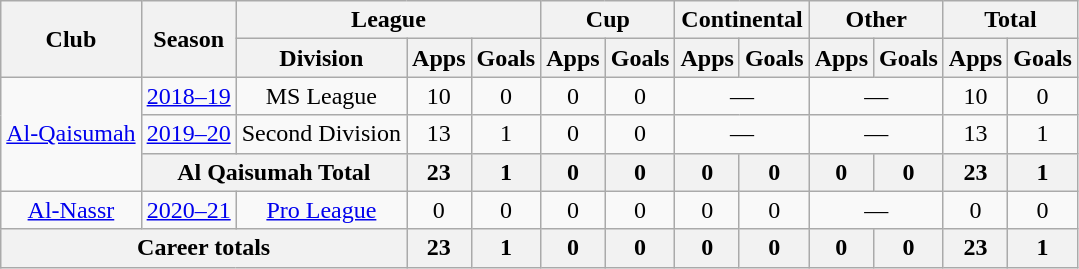<table class="wikitable" style="text-align: center">
<tr>
<th rowspan="2">Club</th>
<th rowspan="2">Season</th>
<th colspan="3">League</th>
<th colspan="2">Cup</th>
<th colspan="2">Continental</th>
<th colspan="2">Other</th>
<th colspan="2">Total</th>
</tr>
<tr>
<th>Division</th>
<th>Apps</th>
<th>Goals</th>
<th>Apps</th>
<th>Goals</th>
<th>Apps</th>
<th>Goals</th>
<th>Apps</th>
<th>Goals</th>
<th>Apps</th>
<th>Goals</th>
</tr>
<tr>
<td rowspan=3><a href='#'>Al-Qaisumah</a></td>
<td><a href='#'>2018–19</a></td>
<td>MS League</td>
<td>10</td>
<td>0</td>
<td>0</td>
<td>0</td>
<td colspan="2">—</td>
<td colspan="2">—</td>
<td>10</td>
<td>0</td>
</tr>
<tr>
<td><a href='#'>2019–20</a></td>
<td>Second Division</td>
<td>13</td>
<td>1</td>
<td>0</td>
<td>0</td>
<td colspan="2">—</td>
<td colspan="2">—</td>
<td>13</td>
<td>1</td>
</tr>
<tr>
<th colspan="2">Al Qaisumah Total</th>
<th>23</th>
<th>1</th>
<th>0</th>
<th>0</th>
<th>0</th>
<th>0</th>
<th>0</th>
<th>0</th>
<th>23</th>
<th>1</th>
</tr>
<tr>
<td rowspan=1><a href='#'>Al-Nassr</a></td>
<td><a href='#'>2020–21</a></td>
<td><a href='#'>Pro League</a></td>
<td>0</td>
<td>0</td>
<td>0</td>
<td>0</td>
<td>0</td>
<td>0</td>
<td colspan=2>—</td>
<td>0</td>
<td>0</td>
</tr>
<tr>
<th colspan=3>Career totals</th>
<th>23</th>
<th>1</th>
<th>0</th>
<th>0</th>
<th>0</th>
<th>0</th>
<th>0</th>
<th>0</th>
<th>23</th>
<th>1</th>
</tr>
</table>
